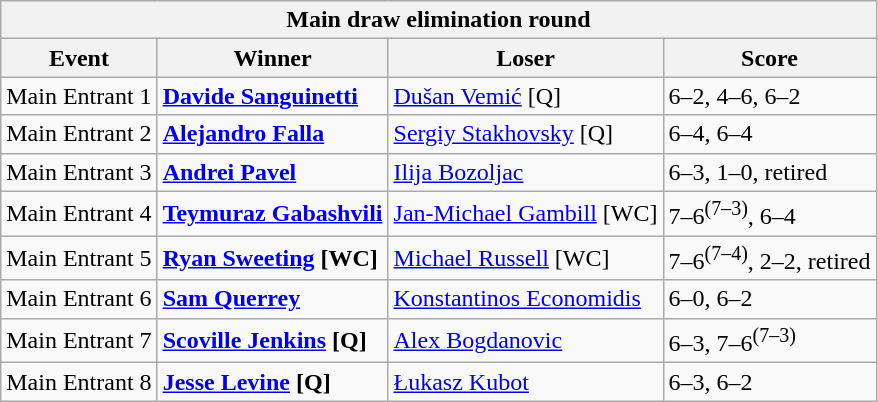<table class="wikitable">
<tr>
<th colspan=4><strong>Main draw elimination round</strong></th>
</tr>
<tr>
<th>Event</th>
<th>Winner</th>
<th>Loser</th>
<th>Score</th>
</tr>
<tr>
<td>Main Entrant 1</td>
<td><strong> <a href='#'>Davide Sanguinetti</a></strong></td>
<td> <a href='#'>Dušan Vemić</a> [Q]</td>
<td>6–2, 4–6, 6–2</td>
</tr>
<tr>
<td>Main Entrant 2</td>
<td><strong> <a href='#'>Alejandro Falla</a></strong></td>
<td> <a href='#'>Sergiy Stakhovsky</a> [Q]</td>
<td>6–4, 6–4</td>
</tr>
<tr>
<td>Main Entrant 3</td>
<td><strong> <a href='#'>Andrei Pavel</a></strong></td>
<td> <a href='#'>Ilija Bozoljac</a></td>
<td>6–3, 1–0, retired</td>
</tr>
<tr>
<td>Main Entrant 4</td>
<td><strong> <a href='#'>Teymuraz Gabashvili</a></strong></td>
<td> <a href='#'>Jan-Michael Gambill</a> [WC]</td>
<td>7–6<sup>(7–3)</sup>, 6–4</td>
</tr>
<tr>
<td>Main Entrant 5</td>
<td><strong> <a href='#'>Ryan Sweeting</a> [WC]</strong></td>
<td> <a href='#'>Michael Russell</a> [WC]</td>
<td>7–6<sup>(7–4)</sup>, 2–2, retired</td>
</tr>
<tr>
<td>Main Entrant 6</td>
<td><strong> <a href='#'>Sam Querrey</a></strong></td>
<td> <a href='#'>Konstantinos Economidis</a></td>
<td>6–0, 6–2</td>
</tr>
<tr>
<td>Main Entrant 7</td>
<td><strong> <a href='#'>Scoville Jenkins</a> [Q]</strong></td>
<td> <a href='#'>Alex Bogdanovic</a></td>
<td>6–3, 7–6<sup>(7–3)</sup></td>
</tr>
<tr>
<td>Main Entrant 8</td>
<td><strong> <a href='#'>Jesse Levine</a> [Q]</strong></td>
<td> <a href='#'>Łukasz Kubot</a></td>
<td>6–3, 6–2</td>
</tr>
</table>
